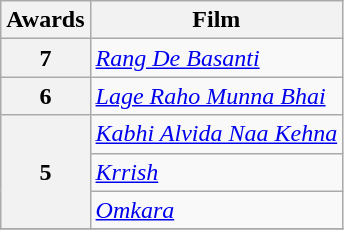<table class="wikitable" style="display:inline-table;">
<tr>
<th>Awards</th>
<th>Film</th>
</tr>
<tr>
<th>7</th>
<td><em><a href='#'>Rang De Basanti</a></em></td>
</tr>
<tr>
<th>6</th>
<td><em><a href='#'>Lage Raho Munna Bhai</a></em></td>
</tr>
<tr>
<th rowspan="3">5</th>
<td><em><a href='#'>Kabhi Alvida Naa Kehna</a></em></td>
</tr>
<tr>
<td><em><a href='#'>Krrish</a></em></td>
</tr>
<tr>
<td><em><a href='#'>Omkara</a></em></td>
</tr>
<tr>
</tr>
</table>
